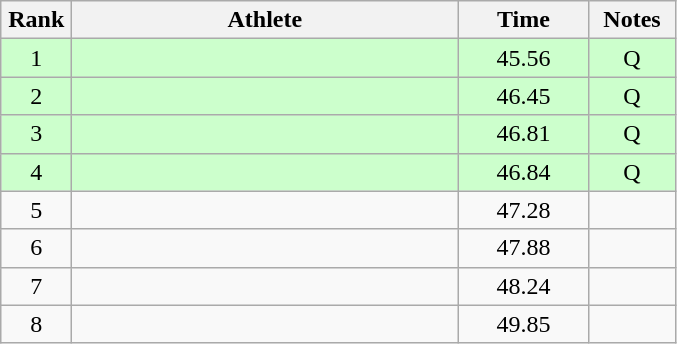<table class="wikitable" style="text-align:center">
<tr>
<th width=40>Rank</th>
<th width=250>Athlete</th>
<th width=80>Time</th>
<th width=50>Notes</th>
</tr>
<tr bgcolor="ccffcc">
<td>1</td>
<td align=left></td>
<td>45.56</td>
<td>Q</td>
</tr>
<tr bgcolor="ccffcc">
<td>2</td>
<td align=left></td>
<td>46.45</td>
<td>Q</td>
</tr>
<tr bgcolor="ccffcc">
<td>3</td>
<td align=left></td>
<td>46.81</td>
<td>Q</td>
</tr>
<tr bgcolor="ccffcc">
<td>4</td>
<td align=left></td>
<td>46.84</td>
<td>Q</td>
</tr>
<tr>
<td>5</td>
<td align=left></td>
<td>47.28</td>
<td></td>
</tr>
<tr>
<td>6</td>
<td align=left></td>
<td>47.88</td>
<td></td>
</tr>
<tr>
<td>7</td>
<td align=left></td>
<td>48.24</td>
<td></td>
</tr>
<tr>
<td>8</td>
<td align=left></td>
<td>49.85</td>
<td></td>
</tr>
</table>
